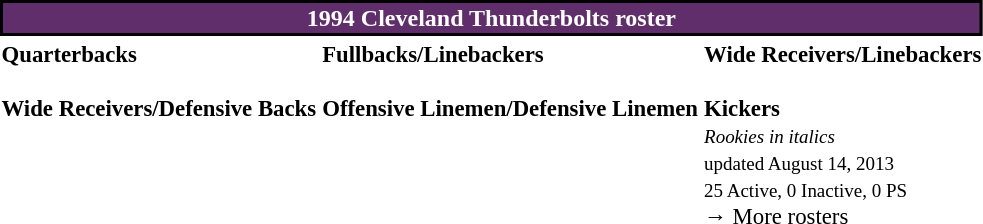<table class="toccolours" style="text-align: left;">
<tr>
<th colspan="7" style="background:#602F6B; border:2px solid black; color:white; text-align:center;"><strong>1994 Cleveland Thunderbolts roster</strong></th>
</tr>
<tr>
<td style="font-size: 95%;" valign="top"><strong>Quarterbacks</strong><br>


<br><strong>Wide Receivers/Defensive Backs</strong>
</td>
<td style="font-size: 95%;" valign="top"><strong>Fullbacks/Linebackers</strong><br>

<br><strong>Offensive Linemen/Defensive Linemen</strong></td>
<td style="font-size: 95%;" valign="top"><strong>Wide Receivers/Linebackers</strong><br><br><strong>Kickers</strong>
<br><small><em>Rookies in italics</em><br> updated August 14, 2013</small><br>
<small>25 Active, 0 Inactive, 0 PS</small><br>→ More rosters</td>
</tr>
<tr>
</tr>
</table>
